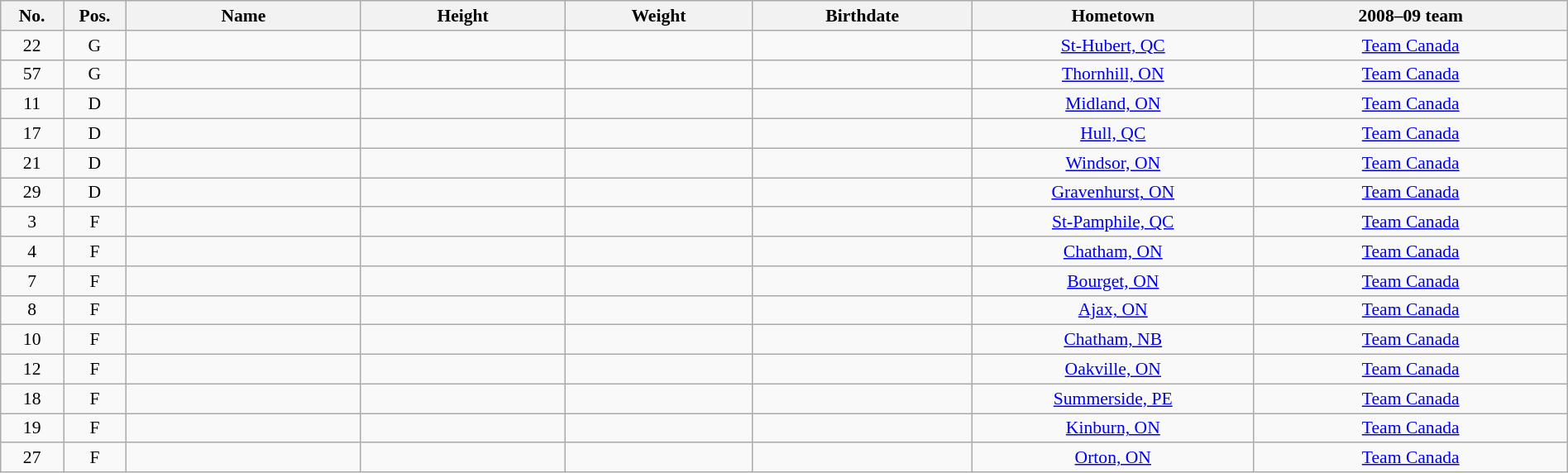<table class="wikitable sortable" width="100%" style="font-size: 90%; text-align: center;">
<tr>
<th style="width:  4%;">No.</th>
<th style="width:  4%;">Pos.</th>
<th style="width: 15%;">Name</th>
<th style="width: 13%;">Height</th>
<th style="width: 12%;">Weight</th>
<th style="width: 14%;">Birthdate</th>
<th style="width: 18%;">Hometown</th>
<th style="width: 20%;">2008–09 team</th>
</tr>
<tr>
<td>22</td>
<td>G</td>
<td align=left></td>
<td></td>
<td></td>
<td></td>
<td><a href='#'>St-Hubert, QC</a></td>
<td><a href='#'>Team Canada</a></td>
</tr>
<tr>
<td>57</td>
<td>G</td>
<td align=left></td>
<td></td>
<td></td>
<td></td>
<td><a href='#'>Thornhill, ON</a></td>
<td><a href='#'>Team Canada</a></td>
</tr>
<tr>
<td>11</td>
<td>D</td>
<td align=left></td>
<td></td>
<td></td>
<td></td>
<td><a href='#'>Midland, ON</a></td>
<td><a href='#'>Team Canada</a></td>
</tr>
<tr>
<td>17</td>
<td>D</td>
<td align=left></td>
<td></td>
<td></td>
<td></td>
<td><a href='#'>Hull, QC</a></td>
<td><a href='#'>Team Canada</a></td>
</tr>
<tr>
<td>21</td>
<td>D</td>
<td align=left></td>
<td></td>
<td></td>
<td></td>
<td><a href='#'>Windsor, ON</a></td>
<td><a href='#'>Team Canada</a></td>
</tr>
<tr>
<td>29</td>
<td>D</td>
<td align=left></td>
<td></td>
<td></td>
<td></td>
<td><a href='#'>Gravenhurst, ON</a></td>
<td><a href='#'>Team Canada</a></td>
</tr>
<tr>
<td>3</td>
<td>F</td>
<td align=left></td>
<td></td>
<td></td>
<td></td>
<td><a href='#'>St-Pamphile, QC</a></td>
<td><a href='#'>Team Canada</a></td>
</tr>
<tr>
<td>4</td>
<td>F</td>
<td align=left></td>
<td></td>
<td></td>
<td></td>
<td><a href='#'>Chatham, ON</a></td>
<td><a href='#'>Team Canada</a></td>
</tr>
<tr>
<td>7</td>
<td>F</td>
<td align=left></td>
<td></td>
<td></td>
<td></td>
<td><a href='#'>Bourget, ON</a></td>
<td><a href='#'>Team Canada</a></td>
</tr>
<tr>
<td>8</td>
<td>F</td>
<td align=left></td>
<td></td>
<td></td>
<td></td>
<td><a href='#'>Ajax, ON</a></td>
<td><a href='#'>Team Canada</a></td>
</tr>
<tr>
<td>10</td>
<td>F</td>
<td align=left></td>
<td></td>
<td></td>
<td></td>
<td><a href='#'>Chatham, NB</a></td>
<td><a href='#'>Team Canada</a></td>
</tr>
<tr>
<td>12</td>
<td>F</td>
<td align=left></td>
<td></td>
<td></td>
<td></td>
<td><a href='#'>Oakville, ON</a></td>
<td><a href='#'>Team Canada</a></td>
</tr>
<tr>
<td>18</td>
<td>F</td>
<td align=left></td>
<td></td>
<td></td>
<td></td>
<td><a href='#'>Summerside, PE</a></td>
<td><a href='#'>Team Canada</a></td>
</tr>
<tr>
<td>19</td>
<td>F</td>
<td align=left></td>
<td></td>
<td></td>
<td></td>
<td><a href='#'>Kinburn, ON</a></td>
<td><a href='#'>Team Canada</a></td>
</tr>
<tr>
<td>27</td>
<td>F</td>
<td align=left></td>
<td></td>
<td></td>
<td></td>
<td><a href='#'>Orton, ON</a></td>
<td><a href='#'>Team Canada</a></td>
</tr>
</table>
